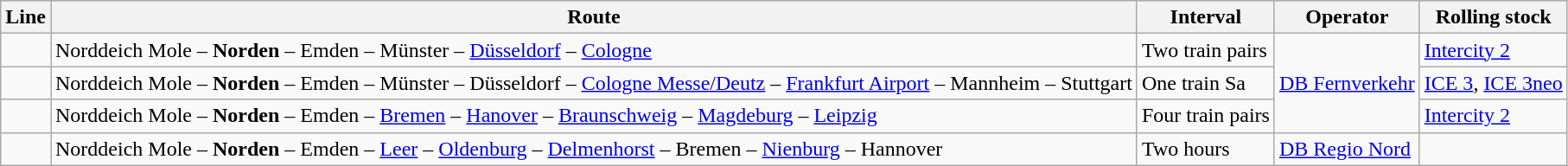<table class="wikitable">
<tr>
<th>Line</th>
<th>Route</th>
<th>Interval</th>
<th>Operator</th>
<th>Rolling stock</th>
</tr>
<tr>
<td></td>
<td>Norddeich Mole – <strong>Norden</strong> – Emden – Münster – <a href='#'>Düsseldorf</a> – <a href='#'>Cologne</a></td>
<td>Two train pairs</td>
<td rowspan="3"><a href='#'>DB Fernverkehr</a></td>
<td><a href='#'>Intercity 2</a></td>
</tr>
<tr>
<td></td>
<td>Norddeich Mole – <strong>Norden</strong> – Emden – Münster – Düsseldorf – <a href='#'>Cologne Messe/Deutz</a> – <a href='#'>Frankfurt Airport</a> – Mannheim – Stuttgart</td>
<td>One train Sa</td>
<td><a href='#'>ICE 3</a>, <a href='#'>ICE 3neo</a></td>
</tr>
<tr>
<td></td>
<td>Norddeich Mole – <strong>Norden</strong> – Emden – <a href='#'>Bremen</a> – <a href='#'>Hanover</a> – <a href='#'>Braunschweig</a> – <a href='#'>Magdeburg</a> – <a href='#'>Leipzig</a></td>
<td>Four train pairs</td>
<td><a href='#'>Intercity 2</a></td>
</tr>
<tr>
<td></td>
<td>Norddeich Mole – <strong>Norden</strong>  – Emden – <a href='#'>Leer</a> – <a href='#'>Oldenburg</a> – <a href='#'>Delmenhorst</a> – Bremen – <a href='#'>Nienburg</a> – Hannover</td>
<td>Two hours</td>
<td><a href='#'>DB Regio Nord</a></td>
<td></td>
</tr>
</table>
